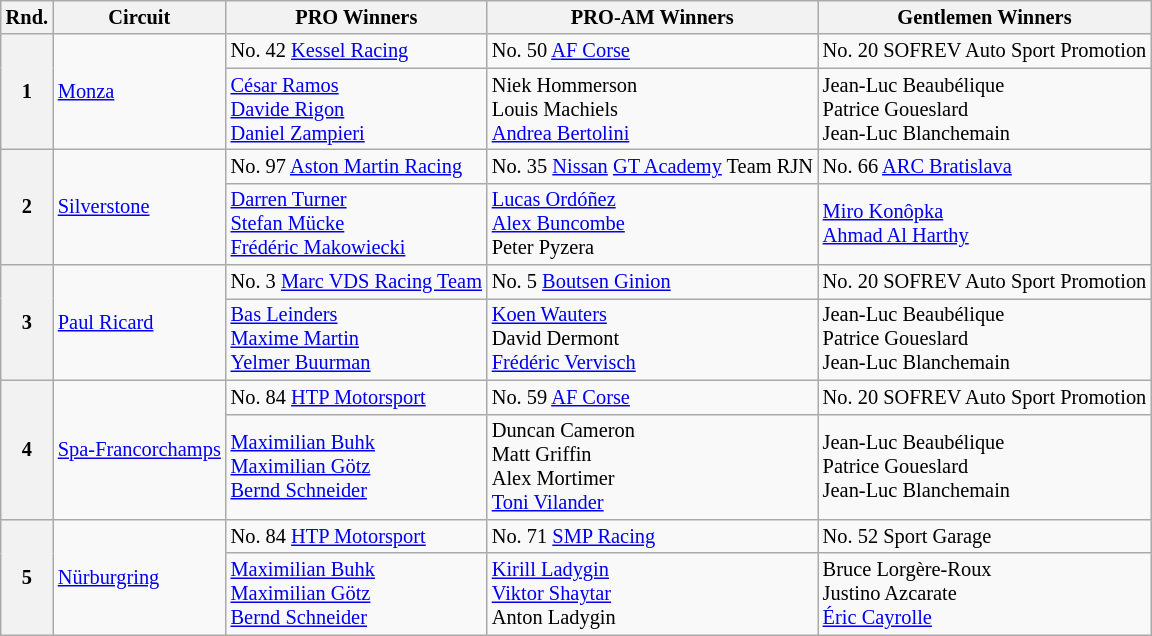<table class="wikitable" style="font-size: 85%;">
<tr>
<th>Rnd.</th>
<th>Circuit</th>
<th>PRO Winners</th>
<th>PRO-AM Winners</th>
<th>Gentlemen Winners</th>
</tr>
<tr>
<th rowspan=2>1</th>
<td rowspan=2><a href='#'>Monza</a></td>
<td> No. 42 <a href='#'>Kessel Racing</a></td>
<td> No. 50 <a href='#'>AF Corse</a></td>
<td> No. 20 SOFREV Auto Sport Promotion</td>
</tr>
<tr>
<td> <a href='#'>César Ramos</a><br> <a href='#'>Davide Rigon</a><br> <a href='#'>Daniel Zampieri</a></td>
<td> Niek Hommerson<br> Louis Machiels<br> <a href='#'>Andrea Bertolini</a></td>
<td> Jean-Luc Beaubélique<br> Patrice Goueslard<br> Jean-Luc Blanchemain</td>
</tr>
<tr>
<th rowspan=2>2</th>
<td rowspan=2><a href='#'>Silverstone</a></td>
<td> No. 97 <a href='#'>Aston Martin Racing</a></td>
<td> No. 35 <a href='#'>Nissan</a> <a href='#'>GT Academy</a> Team RJN</td>
<td> No. 66 <a href='#'>ARC Bratislava</a></td>
</tr>
<tr>
<td> <a href='#'>Darren Turner</a><br> <a href='#'>Stefan Mücke</a><br> <a href='#'>Frédéric Makowiecki</a></td>
<td> <a href='#'>Lucas Ordóñez</a><br> <a href='#'>Alex Buncombe</a><br> Peter Pyzera</td>
<td> <a href='#'>Miro Konôpka</a><br> <a href='#'>Ahmad Al Harthy</a></td>
</tr>
<tr>
<th rowspan=2>3</th>
<td rowspan=2><a href='#'>Paul Ricard</a></td>
<td> No. 3 <a href='#'>Marc VDS Racing Team</a></td>
<td> No. 5 <a href='#'>Boutsen Ginion</a></td>
<td> No. 20 SOFREV Auto Sport Promotion</td>
</tr>
<tr>
<td> <a href='#'>Bas Leinders</a><br> <a href='#'>Maxime Martin</a><br> <a href='#'>Yelmer Buurman</a></td>
<td> <a href='#'>Koen Wauters</a><br> David Dermont<br> <a href='#'>Frédéric Vervisch</a></td>
<td> Jean-Luc Beaubélique<br> Patrice Goueslard<br> Jean-Luc Blanchemain</td>
</tr>
<tr>
<th rowspan=2>4</th>
<td rowspan=2><a href='#'>Spa-Francorchamps</a></td>
<td> No. 84 <a href='#'>HTP Motorsport</a></td>
<td> No. 59 <a href='#'>AF Corse</a></td>
<td> No. 20 SOFREV Auto Sport Promotion</td>
</tr>
<tr>
<td> <a href='#'>Maximilian Buhk</a><br> <a href='#'>Maximilian Götz</a><br> <a href='#'>Bernd Schneider</a></td>
<td> Duncan Cameron<br> Matt Griffin<br> Alex Mortimer<br> <a href='#'>Toni Vilander</a></td>
<td> Jean-Luc Beaubélique<br> Patrice Goueslard<br> Jean-Luc Blanchemain</td>
</tr>
<tr>
<th rowspan=2>5</th>
<td rowspan=2><a href='#'>Nürburgring</a></td>
<td> No. 84 <a href='#'>HTP Motorsport</a></td>
<td> No. 71 <a href='#'>SMP Racing</a></td>
<td> No. 52 Sport Garage</td>
</tr>
<tr>
<td> <a href='#'>Maximilian Buhk</a><br> <a href='#'>Maximilian Götz</a><br> <a href='#'>Bernd Schneider</a></td>
<td> <a href='#'>Kirill Ladygin</a><br> <a href='#'>Viktor Shaytar</a><br> Anton Ladygin</td>
<td> Bruce Lorgère-Roux<br> Justino Azcarate<br> <a href='#'>Éric Cayrolle</a></td>
</tr>
</table>
